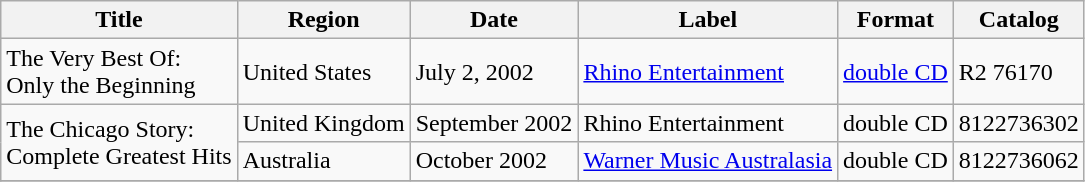<table class="wikitable">
<tr>
<th>Title</th>
<th>Region</th>
<th>Date</th>
<th>Label</th>
<th>Format</th>
<th>Catalog</th>
</tr>
<tr>
<td>The Very Best Of:<br>Only the Beginning</td>
<td>United States</td>
<td>July 2, 2002</td>
<td><a href='#'>Rhino Entertainment</a></td>
<td><a href='#'>double CD</a></td>
<td>R2 76170</td>
</tr>
<tr>
<td rowspan="2">The Chicago Story:<br>Complete Greatest Hits</td>
<td>United Kingdom</td>
<td>September 2002</td>
<td>Rhino Entertainment</td>
<td>double CD</td>
<td>8122736302</td>
</tr>
<tr>
<td>Australia</td>
<td>October 2002</td>
<td><a href='#'>Warner Music Australasia</a></td>
<td>double CD</td>
<td>8122736062</td>
</tr>
<tr>
</tr>
</table>
